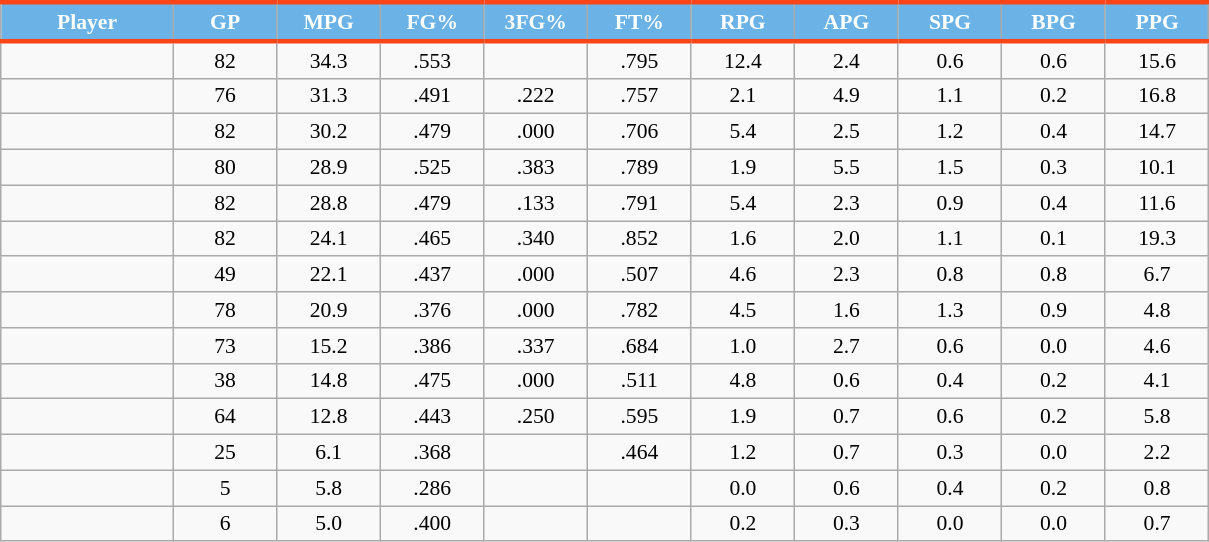<table class="wikitable sortable" style="font-size: 90%">
<tr>
<th style="background: #6BB3E6; color:#FFFFFF; border-top:#FA4518 3px solid; border-bottom:#FA4518 3px solid;"  width="10%">Player</th>
<th style="background: #6BB3E6; color:#FFFFFF; border-top:#FA4518 3px solid; border-bottom:#FA4518 3px solid;" width="6%">GP</th>
<th style="background: #6BB3E6; color:#FFFFFF; border-top:#FA4518 3px solid; border-bottom:#FA4518 3px solid;" width="6%">MPG</th>
<th style="background: #6BB3E6; color:#FFFFFF; border-top:#FA4518 3px solid; border-bottom:#FA4518 3px solid;" width="6%">FG%</th>
<th style="background: #6BB3E6; color:#FFFFFF; border-top:#FA4518 3px solid; border-bottom:#FA4518 3px solid;" width="6%">3FG%</th>
<th style="background: #6BB3E6; color:#FFFFFF; border-top:#FA4518 3px solid; border-bottom:#FA4518 3px solid;" width="6%">FT%</th>
<th style="background: #6BB3E6; color:#FFFFFF; border-top:#FA4518 3px solid; border-bottom:#FA4518 3px solid;" width="6%">RPG</th>
<th style="background: #6BB3E6; color:#FFFFFF; border-top:#FA4518 3px solid; border-bottom:#FA4518 3px solid;" width="6%">APG</th>
<th style="background: #6BB3E6; color:#FFFFFF; border-top:#FA4518 3px solid; border-bottom:#FA4518 3px solid;" width="6%">SPG</th>
<th style="background: #6BB3E6; color:#FFFFFF; border-top:#FA4518 3px solid; border-bottom:#FA4518 3px solid;" width="6%">BPG</th>
<th style="background: #6BB3E6; color:#FFFFFF; border-top:#FA4518 3px solid; border-bottom:#FA4518 3px solid;" width="6%">PPG</th>
</tr>
<tr align="center">
<td></td>
<td>82</td>
<td>34.3</td>
<td>.553</td>
<td></td>
<td>.795</td>
<td>12.4</td>
<td>2.4</td>
<td>0.6</td>
<td>0.6</td>
<td>15.6</td>
</tr>
<tr align="center">
<td></td>
<td>76</td>
<td>31.3</td>
<td>.491</td>
<td>.222</td>
<td>.757</td>
<td>2.1</td>
<td>4.9</td>
<td>1.1</td>
<td>0.2</td>
<td>16.8</td>
</tr>
<tr align="center">
<td></td>
<td>82</td>
<td>30.2</td>
<td>.479</td>
<td>.000</td>
<td>.706</td>
<td>5.4</td>
<td>2.5</td>
<td>1.2</td>
<td>0.4</td>
<td>14.7</td>
</tr>
<tr align="center">
<td></td>
<td>80</td>
<td>28.9</td>
<td>.525</td>
<td>.383</td>
<td>.789</td>
<td>1.9</td>
<td>5.5</td>
<td>1.5</td>
<td>0.3</td>
<td>10.1</td>
</tr>
<tr align="center">
<td></td>
<td>82</td>
<td>28.8</td>
<td>.479</td>
<td>.133</td>
<td>.791</td>
<td>5.4</td>
<td>2.3</td>
<td>0.9</td>
<td>0.4</td>
<td>11.6</td>
</tr>
<tr align="center">
<td></td>
<td>82</td>
<td>24.1</td>
<td>.465</td>
<td>.340</td>
<td>.852</td>
<td>1.6</td>
<td>2.0</td>
<td>1.1</td>
<td>0.1</td>
<td>19.3</td>
</tr>
<tr align="center">
<td></td>
<td>49</td>
<td>22.1</td>
<td>.437</td>
<td>.000</td>
<td>.507</td>
<td>4.6</td>
<td>2.3</td>
<td>0.8</td>
<td>0.8</td>
<td>6.7</td>
</tr>
<tr align="center">
<td></td>
<td>78</td>
<td>20.9</td>
<td>.376</td>
<td>.000</td>
<td>.782</td>
<td>4.5</td>
<td>1.6</td>
<td>1.3</td>
<td>0.9</td>
<td>4.8</td>
</tr>
<tr align="center">
<td></td>
<td>73</td>
<td>15.2</td>
<td>.386</td>
<td>.337</td>
<td>.684</td>
<td>1.0</td>
<td>2.7</td>
<td>0.6</td>
<td>0.0</td>
<td>4.6</td>
</tr>
<tr align="center">
<td></td>
<td>38</td>
<td>14.8</td>
<td>.475</td>
<td>.000</td>
<td>.511</td>
<td>4.8</td>
<td>0.6</td>
<td>0.4</td>
<td>0.2</td>
<td>4.1</td>
</tr>
<tr align="center">
<td></td>
<td>64</td>
<td>12.8</td>
<td>.443</td>
<td>.250</td>
<td>.595</td>
<td>1.9</td>
<td>0.7</td>
<td>0.6</td>
<td>0.2</td>
<td>5.8</td>
</tr>
<tr align="center">
<td></td>
<td>25</td>
<td>6.1</td>
<td>.368</td>
<td></td>
<td>.464</td>
<td>1.2</td>
<td>0.7</td>
<td>0.3</td>
<td>0.0</td>
<td>2.2</td>
</tr>
<tr align="center">
<td></td>
<td>5</td>
<td>5.8</td>
<td>.286</td>
<td></td>
<td></td>
<td>0.0</td>
<td>0.6</td>
<td>0.4</td>
<td>0.2</td>
<td>0.8</td>
</tr>
<tr align="center">
<td></td>
<td>6</td>
<td>5.0</td>
<td>.400</td>
<td></td>
<td></td>
<td>0.2</td>
<td>0.3</td>
<td>0.0</td>
<td>0.0</td>
<td>0.7</td>
</tr>
</table>
